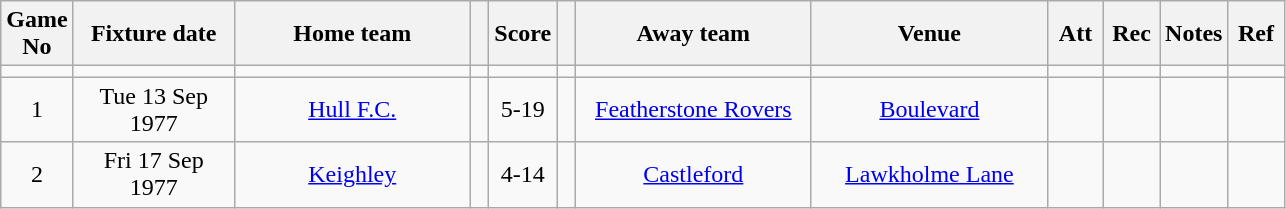<table class="wikitable" style="text-align:center;">
<tr>
<th width=20 abbr="No">Game No</th>
<th width=100 abbr="Date">Fixture date</th>
<th width=150 abbr="Home team">Home team</th>
<th width=5 abbr="space"></th>
<th width=20 abbr="Score">Score</th>
<th width=5 abbr="space"></th>
<th width=150 abbr="Away team">Away team</th>
<th width=150 abbr="Venue">Venue</th>
<th width=30 abbr="Att">Att</th>
<th width=30 abbr="Rec">Rec</th>
<th width=20 abbr="Notes">Notes</th>
<th width=30 abbr="Ref">Ref</th>
</tr>
<tr>
<td></td>
<td></td>
<td></td>
<td></td>
<td></td>
<td></td>
<td></td>
<td></td>
<td></td>
<td></td>
<td></td>
</tr>
<tr>
<td>1</td>
<td>Tue 13 Sep 1977</td>
<td><a href='#'>Hull F.C.</a></td>
<td></td>
<td>5-19</td>
<td></td>
<td><a href='#'>Featherstone Rovers</a></td>
<td><a href='#'>Boulevard</a></td>
<td></td>
<td></td>
<td></td>
<td></td>
</tr>
<tr>
<td>2</td>
<td>Fri 17 Sep 1977</td>
<td><a href='#'>Keighley</a></td>
<td></td>
<td>4-14</td>
<td></td>
<td><a href='#'>Castleford</a></td>
<td><a href='#'>Lawkholme Lane</a></td>
<td></td>
<td></td>
<td></td>
<td></td>
</tr>
</table>
